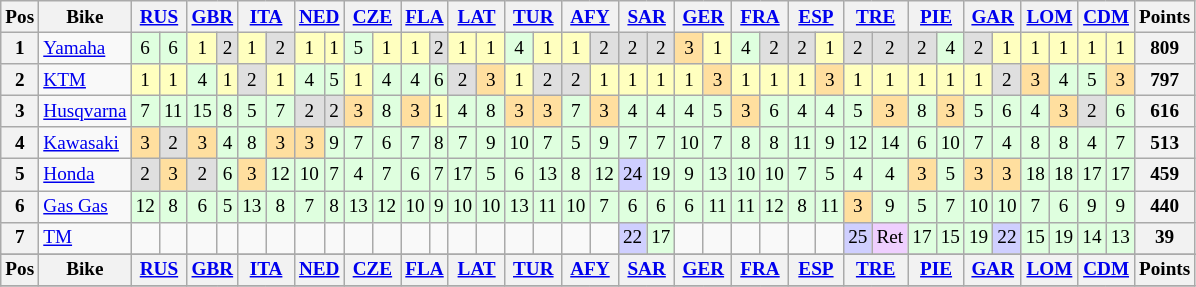<table class="wikitable" style="font-size: 80%; text-align:center">
<tr valign="top">
<th valign="middle">Pos</th>
<th valign="middle">Bike</th>
<th colspan=2><a href='#'>RUS</a><br></th>
<th colspan=2><a href='#'>GBR</a><br></th>
<th colspan=2><a href='#'>ITA</a><br></th>
<th colspan=2><a href='#'>NED</a><br></th>
<th colspan=2><a href='#'>CZE</a><br></th>
<th colspan=2><a href='#'>FLA</a><br></th>
<th colspan=2><a href='#'>LAT</a><br></th>
<th colspan=2><a href='#'>TUR</a><br></th>
<th colspan=2><a href='#'>AFY</a><br></th>
<th colspan=2><a href='#'>SAR</a><br></th>
<th colspan=2><a href='#'>GER</a><br></th>
<th colspan=2><a href='#'>FRA</a><br></th>
<th colspan=2><a href='#'>ESP</a><br></th>
<th colspan=2><a href='#'>TRE</a><br></th>
<th colspan=2><a href='#'>PIE</a><br></th>
<th colspan=2><a href='#'>GAR</a><br></th>
<th colspan=2><a href='#'>LOM</a><br></th>
<th colspan=2><a href='#'>CDM</a><br></th>
<th valign="middle">Points</th>
</tr>
<tr>
<th>1</th>
<td align=left><a href='#'>Yamaha</a></td>
<td style="background:#dfffdf;">6</td>
<td style="background:#dfffdf;">6</td>
<td style="background:#ffffbf;">1</td>
<td style="background:#dfdfdf;">2</td>
<td style="background:#ffffbf;">1</td>
<td style="background:#dfdfdf;">2</td>
<td style="background:#ffffbf;">1</td>
<td style="background:#ffffbf;">1</td>
<td style="background:#dfffdf;">5</td>
<td style="background:#ffffbf;">1</td>
<td style="background:#ffffbf;">1</td>
<td style="background:#dfdfdf;">2</td>
<td style="background:#ffffbf;">1</td>
<td style="background:#ffffbf;">1</td>
<td style="background:#dfffdf;">4</td>
<td style="background:#ffffbf;">1</td>
<td style="background:#ffffbf;">1</td>
<td style="background:#dfdfdf;">2</td>
<td style="background:#dfdfdf;">2</td>
<td style="background:#dfdfdf;">2</td>
<td style="background:#ffdf9f;">3</td>
<td style="background:#ffffbf;">1</td>
<td style="background:#dfffdf;">4</td>
<td style="background:#dfdfdf;">2</td>
<td style="background:#dfdfdf;">2</td>
<td style="background:#ffffbf;">1</td>
<td style="background:#dfdfdf;">2</td>
<td style="background:#dfdfdf;">2</td>
<td style="background:#dfdfdf;">2</td>
<td style="background:#dfffdf;">4</td>
<td style="background:#dfdfdf;">2</td>
<td style="background:#ffffbf;">1</td>
<td style="background:#ffffbf;">1</td>
<td style="background:#ffffbf;">1</td>
<td style="background:#ffffbf;">1</td>
<td style="background:#ffffbf;">1</td>
<th>809</th>
</tr>
<tr>
<th>2</th>
<td align=left><a href='#'>KTM</a></td>
<td style="background:#ffffbf;">1</td>
<td style="background:#ffffbf;">1</td>
<td style="background:#dfffdf;">4</td>
<td style="background:#ffffbf;">1</td>
<td style="background:#dfdfdf;">2</td>
<td style="background:#ffffbf;">1</td>
<td style="background:#dfffdf;">4</td>
<td style="background:#dfffdf;">5</td>
<td style="background:#ffffbf;">1</td>
<td style="background:#dfffdf;">4</td>
<td style="background:#dfffdf;">4</td>
<td style="background:#dfffdf;">6</td>
<td style="background:#dfdfdf;">2</td>
<td style="background:#ffdf9f;">3</td>
<td style="background:#ffffbf;">1</td>
<td style="background:#dfdfdf;">2</td>
<td style="background:#dfdfdf;">2</td>
<td style="background:#ffffbf;">1</td>
<td style="background:#ffffbf;">1</td>
<td style="background:#ffffbf;">1</td>
<td style="background:#ffffbf;">1</td>
<td style="background:#ffdf9f;">3</td>
<td style="background:#ffffbf;">1</td>
<td style="background:#ffffbf;">1</td>
<td style="background:#ffffbf;">1</td>
<td style="background:#ffdf9f;">3</td>
<td style="background:#ffffbf;">1</td>
<td style="background:#ffffbf;">1</td>
<td style="background:#ffffbf;">1</td>
<td style="background:#ffffbf;">1</td>
<td style="background:#ffffbf;">1</td>
<td style="background:#dfdfdf;">2</td>
<td style="background:#ffdf9f;">3</td>
<td style="background:#dfffdf;">4</td>
<td style="background:#dfffdf;">5</td>
<td style="background:#ffdf9f;">3</td>
<th>797</th>
</tr>
<tr>
<th>3</th>
<td align=left><a href='#'>Husqvarna</a></td>
<td style="background:#dfffdf;">7</td>
<td style="background:#dfffdf;">11</td>
<td style="background:#dfffdf;">15</td>
<td style="background:#dfffdf;">8</td>
<td style="background:#dfffdf;">5</td>
<td style="background:#dfffdf;">7</td>
<td style="background:#dfdfdf;">2</td>
<td style="background:#dfdfdf;">2</td>
<td style="background:#ffdf9f;">3</td>
<td style="background:#dfffdf;">8</td>
<td style="background:#ffdf9f;">3</td>
<td style="background:#ffffbf;">1</td>
<td style="background:#dfffdf;">4</td>
<td style="background:#dfffdf;">8</td>
<td style="background:#ffdf9f;">3</td>
<td style="background:#ffdf9f;">3</td>
<td style="background:#dfffdf;">7</td>
<td style="background:#ffdf9f;">3</td>
<td style="background:#dfffdf;">4</td>
<td style="background:#dfffdf;">4</td>
<td style="background:#dfffdf;">4</td>
<td style="background:#dfffdf;">5</td>
<td style="background:#ffdf9f;">3</td>
<td style="background:#dfffdf;">6</td>
<td style="background:#dfffdf;">4</td>
<td style="background:#dfffdf;">4</td>
<td style="background:#dfffdf;">5</td>
<td style="background:#ffdf9f;">3</td>
<td style="background:#dfffdf;">8</td>
<td style="background:#ffdf9f;">3</td>
<td style="background:#dfffdf;">5</td>
<td style="background:#dfffdf;">6</td>
<td style="background:#dfffdf;">4</td>
<td style="background:#ffdf9f;">3</td>
<td style="background:#dfdfdf;">2</td>
<td style="background:#dfffdf;">6</td>
<th>616</th>
</tr>
<tr>
<th>4</th>
<td align=left><a href='#'>Kawasaki</a></td>
<td style="background:#ffdf9f;">3</td>
<td style="background:#dfdfdf;">2</td>
<td style="background:#ffdf9f;">3</td>
<td style="background:#dfffdf;">4</td>
<td style="background:#dfffdf;">8</td>
<td style="background:#ffdf9f;">3</td>
<td style="background:#ffdf9f;">3</td>
<td style="background:#dfffdf;">9</td>
<td style="background:#dfffdf;">7</td>
<td style="background:#dfffdf;">6</td>
<td style="background:#dfffdf;">7</td>
<td style="background:#dfffdf;">8</td>
<td style="background:#dfffdf;">7</td>
<td style="background:#dfffdf;">9</td>
<td style="background:#dfffdf;">10</td>
<td style="background:#dfffdf;">7</td>
<td style="background:#dfffdf;">5</td>
<td style="background:#dfffdf;">9</td>
<td style="background:#dfffdf;">7</td>
<td style="background:#dfffdf;">7</td>
<td style="background:#dfffdf;">10</td>
<td style="background:#dfffdf;">7</td>
<td style="background:#dfffdf;">8</td>
<td style="background:#dfffdf;">8</td>
<td style="background:#dfffdf;">11</td>
<td style="background:#dfffdf;">9</td>
<td style="background:#dfffdf;">12</td>
<td style="background:#dfffdf;">14</td>
<td style="background:#dfffdf;">6</td>
<td style="background:#dfffdf;">10</td>
<td style="background:#dfffdf;">7</td>
<td style="background:#dfffdf;">4</td>
<td style="background:#dfffdf;">8</td>
<td style="background:#dfffdf;">8</td>
<td style="background:#dfffdf;">4</td>
<td style="background:#dfffdf;">7</td>
<th>513</th>
</tr>
<tr>
<th>5</th>
<td align=left><a href='#'>Honda</a></td>
<td style="background:#dfdfdf;">2</td>
<td style="background:#ffdf9f;">3</td>
<td style="background:#dfdfdf;">2</td>
<td style="background:#dfffdf;">6</td>
<td style="background:#ffdf9f;">3</td>
<td style="background:#dfffdf;">12</td>
<td style="background:#dfffdf;">10</td>
<td style="background:#dfffdf;">7</td>
<td style="background:#dfffdf;">4</td>
<td style="background:#dfffdf;">7</td>
<td style="background:#dfffdf;">6</td>
<td style="background:#dfffdf;">7</td>
<td style="background:#dfffdf;">17</td>
<td style="background:#dfffdf;">5</td>
<td style="background:#dfffdf;">6</td>
<td style="background:#dfffdf;">13</td>
<td style="background:#dfffdf;">8</td>
<td style="background:#dfffdf;">12</td>
<td style="background:#cfcfff;">24</td>
<td style="background:#dfffdf;">19</td>
<td style="background:#dfffdf;">9</td>
<td style="background:#dfffdf;">13</td>
<td style="background:#dfffdf;">10</td>
<td style="background:#dfffdf;">10</td>
<td style="background:#dfffdf;">7</td>
<td style="background:#dfffdf;">5</td>
<td style="background:#dfffdf;">4</td>
<td style="background:#dfffdf;">4</td>
<td style="background:#ffdf9f;">3</td>
<td style="background:#dfffdf;">5</td>
<td style="background:#ffdf9f;">3</td>
<td style="background:#ffdf9f;">3</td>
<td style="background:#dfffdf;">18</td>
<td style="background:#dfffdf;">18</td>
<td style="background:#dfffdf;">17</td>
<td style="background:#dfffdf;">17</td>
<th>459</th>
</tr>
<tr>
<th>6</th>
<td align=left><a href='#'>Gas Gas</a></td>
<td style="background:#dfffdf;">12</td>
<td style="background:#dfffdf;">8</td>
<td style="background:#dfffdf;">6</td>
<td style="background:#dfffdf;">5</td>
<td style="background:#dfffdf;">13</td>
<td style="background:#dfffdf;">8</td>
<td style="background:#dfffdf;">7</td>
<td style="background:#dfffdf;">8</td>
<td style="background:#dfffdf;">13</td>
<td style="background:#dfffdf;">12</td>
<td style="background:#dfffdf;">10</td>
<td style="background:#dfffdf;">9</td>
<td style="background:#dfffdf;">10</td>
<td style="background:#dfffdf;">10</td>
<td style="background:#dfffdf;">13</td>
<td style="background:#dfffdf;">11</td>
<td style="background:#dfffdf;">10</td>
<td style="background:#dfffdf;">7</td>
<td style="background:#dfffdf;">6</td>
<td style="background:#dfffdf;">6</td>
<td style="background:#dfffdf;">6</td>
<td style="background:#dfffdf;">11</td>
<td style="background:#dfffdf;">11</td>
<td style="background:#dfffdf;">12</td>
<td style="background:#dfffdf;">8</td>
<td style="background:#dfffdf;">11</td>
<td style="background:#ffdf9f;">3</td>
<td style="background:#dfffdf;">9</td>
<td style="background:#dfffdf;">5</td>
<td style="background:#dfffdf;">7</td>
<td style="background:#dfffdf;">10</td>
<td style="background:#dfffdf;">10</td>
<td style="background:#dfffdf;">7</td>
<td style="background:#dfffdf;">6</td>
<td style="background:#dfffdf;">9</td>
<td style="background:#dfffdf;">9</td>
<th>440</th>
</tr>
<tr>
<th>7</th>
<td align=left><a href='#'>TM</a></td>
<td></td>
<td></td>
<td></td>
<td></td>
<td></td>
<td></td>
<td></td>
<td></td>
<td></td>
<td></td>
<td></td>
<td></td>
<td></td>
<td></td>
<td></td>
<td></td>
<td></td>
<td></td>
<td style="background:#cfcfff;">22</td>
<td style="background:#dfffdf;">17</td>
<td></td>
<td></td>
<td></td>
<td></td>
<td></td>
<td></td>
<td style="background:#cfcfff;">25</td>
<td style="background:#efcfff;">Ret</td>
<td style="background:#dfffdf;">17</td>
<td style="background:#dfffdf;">15</td>
<td style="background:#dfffdf;">19</td>
<td style="background:#cfcfff;">22</td>
<td style="background:#dfffdf;">15</td>
<td style="background:#dfffdf;">19</td>
<td style="background:#dfffdf;">14</td>
<td style="background:#dfffdf;">13</td>
<th>39</th>
</tr>
<tr>
</tr>
<tr valign="top">
<th valign="middle">Pos</th>
<th valign="middle">Bike</th>
<th colspan=2><a href='#'>RUS</a><br></th>
<th colspan=2><a href='#'>GBR</a><br></th>
<th colspan=2><a href='#'>ITA</a><br></th>
<th colspan=2><a href='#'>NED</a><br></th>
<th colspan=2><a href='#'>CZE</a><br></th>
<th colspan=2><a href='#'>FLA</a><br></th>
<th colspan=2><a href='#'>LAT</a><br></th>
<th colspan=2><a href='#'>TUR</a><br></th>
<th colspan=2><a href='#'>AFY</a><br></th>
<th colspan=2><a href='#'>SAR</a><br></th>
<th colspan=2><a href='#'>GER</a><br></th>
<th colspan=2><a href='#'>FRA</a><br></th>
<th colspan=2><a href='#'>ESP</a><br></th>
<th colspan=2><a href='#'>TRE</a><br></th>
<th colspan=2><a href='#'>PIE</a><br></th>
<th colspan=2><a href='#'>GAR</a><br></th>
<th colspan=2><a href='#'>LOM</a><br></th>
<th colspan=2><a href='#'>CDM</a><br></th>
<th valign="middle">Points</th>
</tr>
<tr>
</tr>
</table>
